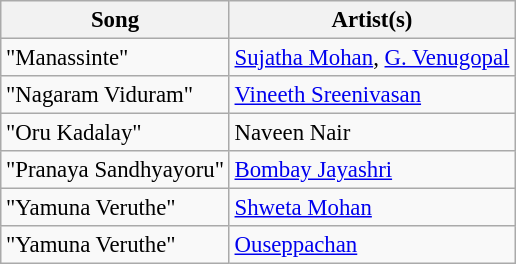<table class="wikitable" style="font-size:95%;">
<tr>
<th>Song</th>
<th>Artist(s)</th>
</tr>
<tr>
<td>"Manassinte"</td>
<td><a href='#'>Sujatha Mohan</a>, <a href='#'>G. Venugopal</a></td>
</tr>
<tr>
<td>"Nagaram Viduram"</td>
<td><a href='#'>Vineeth Sreenivasan</a></td>
</tr>
<tr>
<td>"Oru Kadalay"</td>
<td>Naveen Nair</td>
</tr>
<tr>
<td>"Pranaya Sandhyayoru"</td>
<td><a href='#'>Bombay Jayashri</a></td>
</tr>
<tr>
<td>"Yamuna Veruthe"</td>
<td><a href='#'>Shweta Mohan</a></td>
</tr>
<tr>
<td>"Yamuna Veruthe"</td>
<td><a href='#'>Ouseppachan</a></td>
</tr>
</table>
